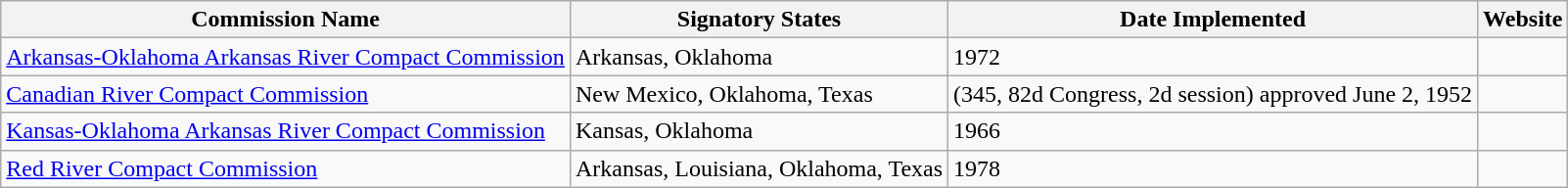<table border="1" cellspacing="0" cellpadding="5" style="border-collapse:collapse;" class="wikitable">
<tr>
<th>Commission Name</th>
<th>Signatory States</th>
<th>Date Implemented</th>
<th>Website</th>
</tr>
<tr>
<td><a href='#'>Arkansas-Oklahoma Arkansas River Compact Commission</a></td>
<td>Arkansas, Oklahoma</td>
<td>1972</td>
<td></td>
</tr>
<tr>
<td><a href='#'>Canadian River Compact Commission</a></td>
<td>New Mexico, Oklahoma, Texas</td>
<td>(345, 82d Congress, 2d session) approved June 2, 1952</td>
<td></td>
</tr>
<tr>
<td><a href='#'>Kansas-Oklahoma Arkansas River Compact Commission</a></td>
<td>Kansas, Oklahoma</td>
<td>1966</td>
<td></td>
</tr>
<tr>
<td><a href='#'>Red River Compact Commission</a></td>
<td>Arkansas, Louisiana, Oklahoma, Texas</td>
<td>1978</td>
<td></td>
</tr>
</table>
